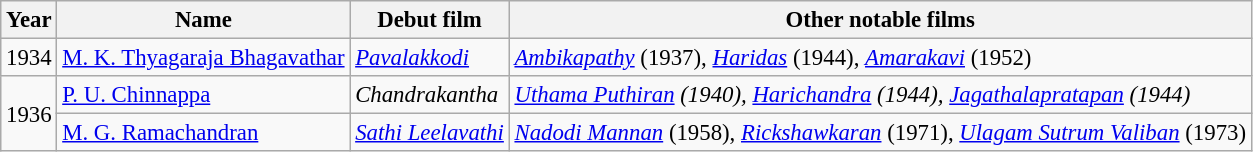<table class="wikitable sortable" style="font-size:95%;">
<tr>
<th>Year</th>
<th>Name</th>
<th>Debut film</th>
<th class=unsortable>Other notable films</th>
</tr>
<tr>
<td>1934</td>
<td><a href='#'>M. K. Thyagaraja Bhagavathar</a></td>
<td><em><a href='#'>Pavalakkodi</a></em></td>
<td><em><a href='#'>Ambikapathy</a></em> (1937), <em><a href='#'>Haridas</a></em> (1944), <em><a href='#'>Amarakavi</a></em> (1952)</td>
</tr>
<tr>
<td rowspan="2">1936</td>
<td><a href='#'>P. U. Chinnappa</a></td>
<td><em>Chandrakantha</em></td>
<td><em><a href='#'>Uthama Puthiran</a> (1940), <a href='#'>Harichandra</a> (1944), <a href='#'>Jagathalapratapan</a> (1944)</em></td>
</tr>
<tr>
<td><a href='#'>M. G. Ramachandran</a></td>
<td><em><a href='#'>Sathi Leelavathi</a></em></td>
<td><em><a href='#'>Nadodi Mannan</a></em> (1958), <em><a href='#'>Rickshawkaran</a></em> (1971), <em><a href='#'>Ulagam Sutrum Valiban</a></em> (1973)</td>
</tr>
</table>
